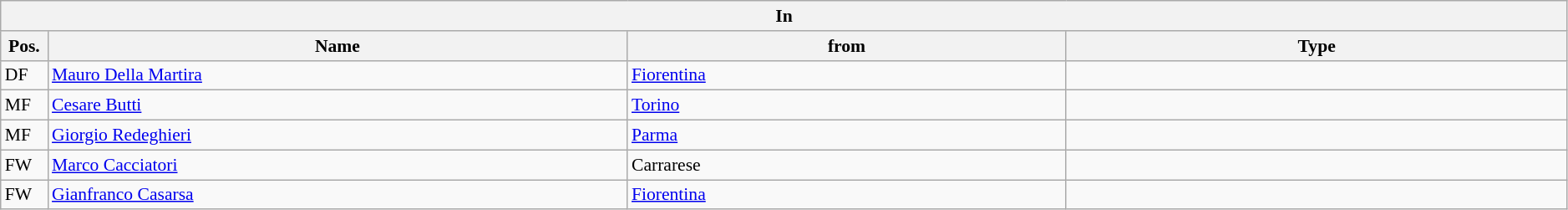<table class="wikitable" style="font-size:90%;width:99%;">
<tr>
<th colspan="4">In</th>
</tr>
<tr>
<th width=3%>Pos.</th>
<th width=37%>Name</th>
<th width=28%>from</th>
<th width=32%>Type</th>
</tr>
<tr>
<td>DF</td>
<td><a href='#'>Mauro Della Martira</a></td>
<td><a href='#'>Fiorentina</a></td>
<td></td>
</tr>
<tr>
<td>MF</td>
<td><a href='#'>Cesare Butti</a></td>
<td><a href='#'>Torino</a></td>
<td></td>
</tr>
<tr>
<td>MF</td>
<td><a href='#'>Giorgio Redeghieri</a></td>
<td><a href='#'>Parma</a></td>
<td></td>
</tr>
<tr>
<td>FW</td>
<td><a href='#'>Marco Cacciatori</a></td>
<td>Carrarese</td>
<td></td>
</tr>
<tr>
<td>FW</td>
<td><a href='#'>Gianfranco Casarsa</a></td>
<td><a href='#'>Fiorentina</a></td>
<td></td>
</tr>
</table>
